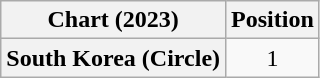<table class="wikitable plainrowheaders" style="text-align:center">
<tr>
<th scope="col">Chart (2023)</th>
<th scope="col">Position</th>
</tr>
<tr>
<th scope="row">South Korea (Circle)</th>
<td>1</td>
</tr>
</table>
